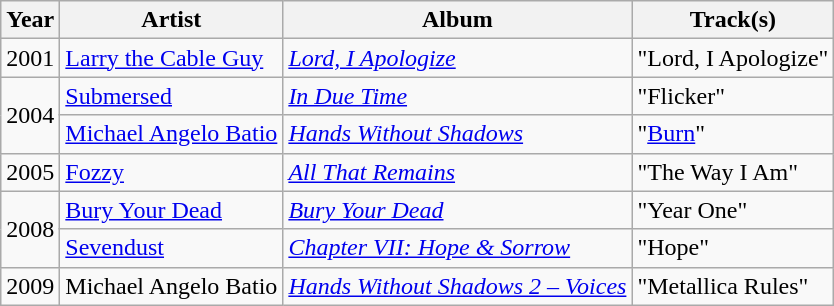<table class="wikitable sortable">
<tr>
<th width:50px;">Year</th>
<th width:200px;">Artist</th>
<th width:350px;">Album</th>
<th width:350px;">Track(s)</th>
</tr>
<tr>
<td>2001</td>
<td><a href='#'>Larry the Cable Guy</a></td>
<td><em><a href='#'>Lord, I Apologize</a></em></td>
<td>"Lord, I Apologize"</td>
</tr>
<tr>
<td rowspan=2>2004</td>
<td><a href='#'>Submersed</a></td>
<td><em><a href='#'>In Due Time</a></em></td>
<td>"Flicker"</td>
</tr>
<tr>
<td><a href='#'>Michael Angelo Batio</a></td>
<td><em><a href='#'>Hands Without Shadows</a></em></td>
<td>"<a href='#'>Burn</a>"</td>
</tr>
<tr>
<td>2005</td>
<td><a href='#'>Fozzy</a></td>
<td><em><a href='#'>All That Remains</a></em></td>
<td>"The Way I Am"</td>
</tr>
<tr>
<td rowspan=2>2008</td>
<td><a href='#'>Bury Your Dead</a></td>
<td><em><a href='#'>Bury Your Dead</a></em></td>
<td>"Year One"</td>
</tr>
<tr>
<td><a href='#'>Sevendust</a></td>
<td><em><a href='#'>Chapter VII: Hope & Sorrow</a></em></td>
<td>"Hope"</td>
</tr>
<tr>
<td>2009</td>
<td>Michael Angelo Batio</td>
<td><em><a href='#'>Hands Without Shadows 2 – Voices</a></em></td>
<td>"Metallica Rules"</td>
</tr>
</table>
